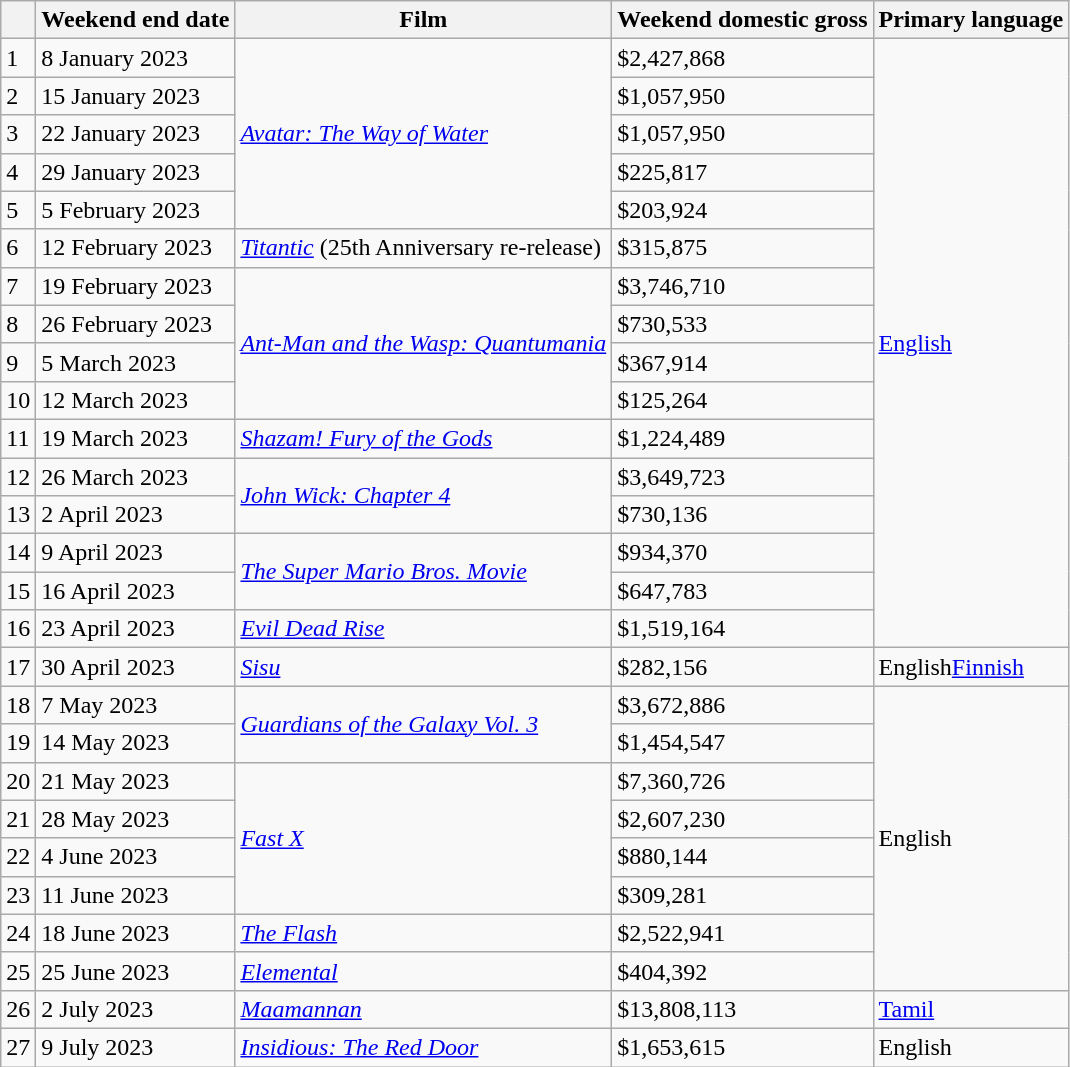<table class="wikitable sortable">
<tr>
<th></th>
<th>Weekend end date</th>
<th>Film</th>
<th>Weekend domestic gross</th>
<th>Primary language</th>
</tr>
<tr>
<td>1</td>
<td>8 January 2023</td>
<td rowspan="5"><em><a href='#'>Avatar: The Way of Water</a></em></td>
<td>$2,427,868</td>
<td rowspan="16"><a href='#'>English</a></td>
</tr>
<tr>
<td>2</td>
<td>15 January 2023</td>
<td>$1,057,950</td>
</tr>
<tr>
<td>3</td>
<td>22 January 2023</td>
<td>$1,057,950</td>
</tr>
<tr>
<td>4</td>
<td>29 January 2023</td>
<td>$225,817</td>
</tr>
<tr>
<td>5</td>
<td>5 February 2023</td>
<td>$203,924</td>
</tr>
<tr>
<td>6</td>
<td>12 February 2023</td>
<td><em><a href='#'>Titantic</a></em> (25th Anniversary re-release)</td>
<td>$315,875</td>
</tr>
<tr>
<td>7</td>
<td>19 February 2023</td>
<td rowspan="4"><em><a href='#'>Ant-Man and the Wasp: Quantumania</a></em></td>
<td>$3,746,710</td>
</tr>
<tr>
<td>8</td>
<td>26 February 2023</td>
<td>$730,533</td>
</tr>
<tr>
<td>9</td>
<td>5 March 2023</td>
<td>$367,914</td>
</tr>
<tr>
<td>10</td>
<td>12 March 2023</td>
<td>$125,264</td>
</tr>
<tr>
<td>11</td>
<td>19 March 2023</td>
<td><em><a href='#'>Shazam! Fury of the Gods</a></em></td>
<td>$1,224,489</td>
</tr>
<tr>
<td>12</td>
<td>26 March 2023</td>
<td rowspan="2"><em><a href='#'>John Wick: Chapter 4</a></em></td>
<td>$3,649,723</td>
</tr>
<tr>
<td>13</td>
<td>2 April 2023</td>
<td>$730,136</td>
</tr>
<tr>
<td>14</td>
<td>9 April 2023</td>
<td rowspan="2"><em><a href='#'>The Super Mario Bros. Movie</a></em></td>
<td>$934,370</td>
</tr>
<tr>
<td>15</td>
<td>16 April 2023</td>
<td>$647,783</td>
</tr>
<tr>
<td>16</td>
<td>23 April 2023</td>
<td><em><a href='#'>Evil Dead Rise</a></em></td>
<td>$1,519,164</td>
</tr>
<tr>
<td>17</td>
<td>30 April 2023</td>
<td><em><a href='#'>Sisu</a></em></td>
<td>$282,156</td>
<td>English<a href='#'>Finnish</a></td>
</tr>
<tr>
<td>18</td>
<td>7 May 2023</td>
<td rowspan="2"><em><a href='#'>Guardians of the Galaxy Vol. 3</a></em></td>
<td>$3,672,886</td>
<td rowspan="8">English</td>
</tr>
<tr>
<td>19</td>
<td>14 May 2023</td>
<td>$1,454,547</td>
</tr>
<tr>
<td>20</td>
<td>21 May 2023</td>
<td rowspan="4"><em><a href='#'>Fast X</a></em></td>
<td>$7,360,726</td>
</tr>
<tr>
<td>21</td>
<td>28 May 2023</td>
<td>$2,607,230</td>
</tr>
<tr>
<td>22</td>
<td>4 June 2023</td>
<td>$880,144</td>
</tr>
<tr>
<td>23</td>
<td>11 June 2023</td>
<td>$309,281</td>
</tr>
<tr>
<td>24</td>
<td>18 June 2023</td>
<td><em><a href='#'>The Flash</a></em></td>
<td>$2,522,941</td>
</tr>
<tr>
<td>25</td>
<td>25 June 2023</td>
<td><em><a href='#'>Elemental</a></em></td>
<td>$404,392</td>
</tr>
<tr>
<td>26</td>
<td>2 July 2023</td>
<td><em><a href='#'>Maamannan</a></em></td>
<td>$13,808,113</td>
<td><a href='#'>Tamil</a></td>
</tr>
<tr>
<td>27</td>
<td>9 July 2023</td>
<td><em><a href='#'>Insidious: The Red Door</a></em></td>
<td>$1,653,615</td>
<td>English</td>
</tr>
</table>
